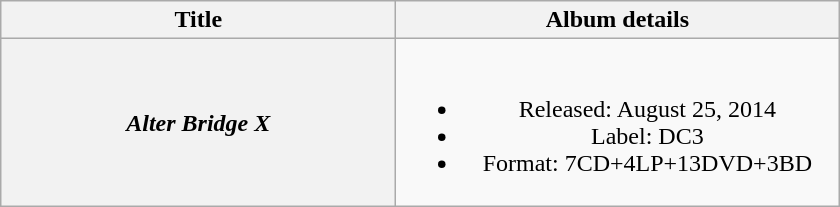<table class="wikitable plainrowheaders" style="text-align:center;">
<tr>
<th scope="col" style="width:16em;">Title</th>
<th scope="col" style="width:18em;">Album details</th>
</tr>
<tr>
<th scope="row"><em>Alter Bridge X</em></th>
<td><br><ul><li>Released: August 25, 2014</li><li>Label: DC3</li><li>Format: 7CD+4LP+13DVD+3BD</li></ul></td>
</tr>
</table>
